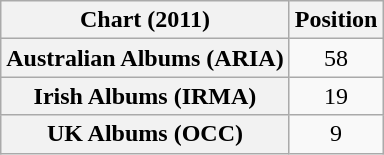<table class="wikitable sortable plainrowheaders" style="text-align:center">
<tr>
<th scope="col">Chart (2011)</th>
<th scope="col">Position</th>
</tr>
<tr>
<th scope="row">Australian Albums (ARIA)</th>
<td>58</td>
</tr>
<tr>
<th scope="row">Irish Albums (IRMA)</th>
<td>19</td>
</tr>
<tr>
<th scope="row">UK Albums (OCC)</th>
<td>9</td>
</tr>
</table>
